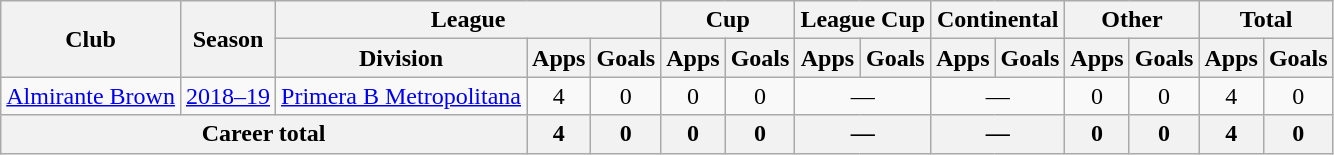<table class="wikitable" style="text-align:center">
<tr>
<th rowspan="2">Club</th>
<th rowspan="2">Season</th>
<th colspan="3">League</th>
<th colspan="2">Cup</th>
<th colspan="2">League Cup</th>
<th colspan="2">Continental</th>
<th colspan="2">Other</th>
<th colspan="2">Total</th>
</tr>
<tr>
<th>Division</th>
<th>Apps</th>
<th>Goals</th>
<th>Apps</th>
<th>Goals</th>
<th>Apps</th>
<th>Goals</th>
<th>Apps</th>
<th>Goals</th>
<th>Apps</th>
<th>Goals</th>
<th>Apps</th>
<th>Goals</th>
</tr>
<tr>
<td rowspan="1"><a href='#'>Almirante Brown</a></td>
<td><a href='#'>2018–19</a></td>
<td rowspan="1"><a href='#'>Primera B Metropolitana</a></td>
<td>4</td>
<td>0</td>
<td>0</td>
<td>0</td>
<td colspan="2">—</td>
<td colspan="2">—</td>
<td>0</td>
<td>0</td>
<td>4</td>
<td>0</td>
</tr>
<tr>
<th colspan="3">Career total</th>
<th>4</th>
<th>0</th>
<th>0</th>
<th>0</th>
<th colspan="2">—</th>
<th colspan="2">—</th>
<th>0</th>
<th>0</th>
<th>4</th>
<th>0</th>
</tr>
</table>
